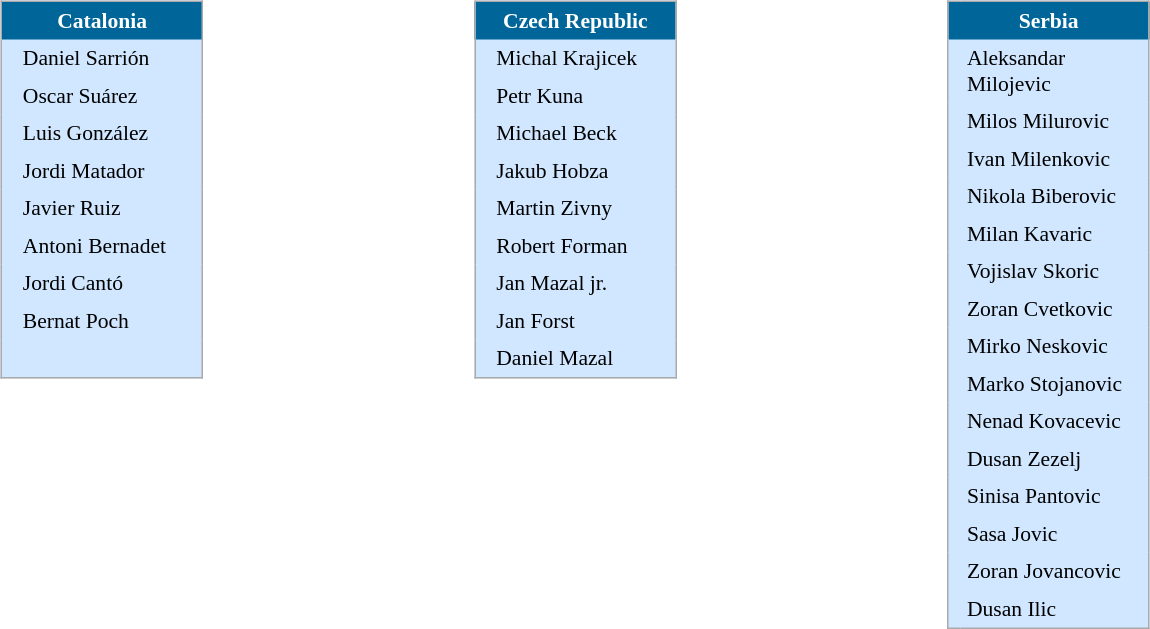<table width="100%" align=center>
<tr>
<td valign="top" width="22%"><br><table align=center cellpadding="4" cellspacing="0" style="background: #d0e7ff; border: 1px #aaa solid; border-collapse: collapse; font-size: 90%;" width=135>
<tr align=center bgcolor=#006699 style="color:white;">
<th width=100% colspan=2> Catalonia</th>
</tr>
<tr>
<td></td>
<td>Daniel Sarrión</td>
</tr>
<tr>
<td></td>
<td>Oscar Suárez</td>
</tr>
<tr>
<td></td>
<td>Luis González</td>
</tr>
<tr>
<td></td>
<td>Jordi Matador</td>
</tr>
<tr>
<td></td>
<td>Javier Ruiz</td>
</tr>
<tr>
<td></td>
<td>Antoni Bernadet</td>
</tr>
<tr>
<td></td>
<td>Jordi Cantó</td>
</tr>
<tr>
<td></td>
<td>Bernat Poch</td>
</tr>
<tr>
<td></td>
<td> </td>
</tr>
</table>
</td>
<td valign="top" width="22%"><br><table align=center cellpadding="4" cellspacing="0" style="background: #d0e7ff; border: 1px #aaa solid; border-collapse: collapse; font-size: 90%;" width=135>
<tr align=center bgcolor=#006699 style="color:white;">
<th width=100% colspan=2> Czech Republic</th>
</tr>
<tr>
<td></td>
<td>Michal Krajicek</td>
</tr>
<tr>
<td></td>
<td>Petr Kuna</td>
</tr>
<tr>
<td></td>
<td>Michael Beck</td>
</tr>
<tr>
<td></td>
<td>Jakub Hobza</td>
</tr>
<tr>
<td></td>
<td>Martin Zivny</td>
</tr>
<tr>
<td></td>
<td>Robert Forman</td>
</tr>
<tr>
<td></td>
<td>Jan Mazal jr.</td>
</tr>
<tr>
<td></td>
<td>Jan Forst</td>
</tr>
<tr>
<td></td>
<td>Daniel Mazal</td>
</tr>
</table>
</td>
<td valign="top" width="22%"><br><table align=center cellpadding="4" cellspacing="0" style="background: #d0e7ff; border: 1px #aaa solid; border-collapse: collapse; font-size: 90%;" width=135>
<tr align=center bgcolor=#006699 style="color:white;">
<th width=100% colspan=2> Serbia</th>
</tr>
<tr>
<td></td>
<td>Aleksandar Milojevic</td>
</tr>
<tr>
<td></td>
<td>Milos Milurovic</td>
</tr>
<tr>
<td></td>
<td>Ivan Milenkovic</td>
</tr>
<tr>
<td></td>
<td>Nikola Biberovic</td>
</tr>
<tr>
<td></td>
<td>Milan Kavaric</td>
</tr>
<tr>
<td></td>
<td>Vojislav Skoric</td>
</tr>
<tr>
<td></td>
<td>Zoran Cvetkovic</td>
</tr>
<tr>
<td></td>
<td>Mirko Neskovic</td>
</tr>
<tr>
<td></td>
<td>Marko Stojanovic</td>
</tr>
<tr>
<td></td>
<td>Nenad Kovacevic</td>
</tr>
<tr>
<td></td>
<td>Dusan Zezelj</td>
</tr>
<tr>
<td></td>
<td>Sinisa Pantovic</td>
</tr>
<tr>
<td></td>
<td>Sasa Jovic</td>
</tr>
<tr>
<td></td>
<td>Zoran Jovancovic</td>
</tr>
<tr>
<td></td>
<td>Dusan Ilic</td>
</tr>
</table>
</td>
<td valign="top" width="22%"><br> </td>
</tr>
</table>
